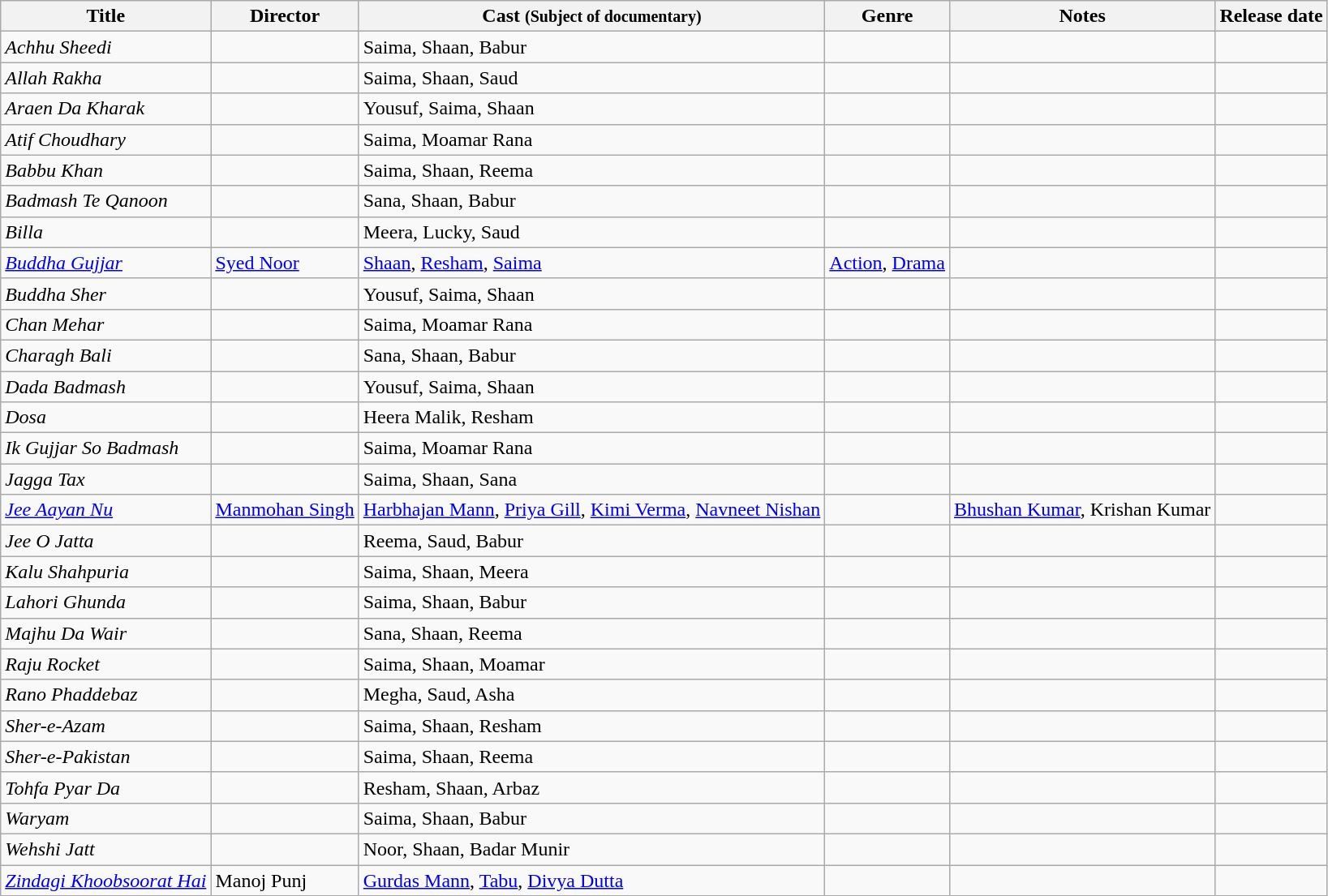<table class="wikitable sortable">
<tr>
<th>Title</th>
<th>Director</th>
<th>Cast <small>(Subject of documentary)</small></th>
<th>Genre</th>
<th>Notes</th>
<th>Release date</th>
</tr>
<tr>
<td><span></span> <em>Achhu Sheedi</em></td>
<td></td>
<td>Saima, Shaan, Babur</td>
<td></td>
<td></td>
<td></td>
</tr>
<tr>
<td><em>Allah Rakha</em></td>
<td></td>
<td>Saima, Shaan, Saud</td>
<td></td>
<td></td>
<td></td>
</tr>
<tr>
<td><em>Araen Da Kharak</em></td>
<td></td>
<td>Yousuf, Saima, Shaan</td>
<td></td>
<td></td>
<td></td>
</tr>
<tr>
<td><em>Atif Choudhary</em></td>
<td></td>
<td>Saima, Moamar Rana</td>
<td></td>
<td></td>
<td></td>
</tr>
<tr>
<td><span></span> <em>Babbu Khan</em></td>
<td></td>
<td>Saima, Shaan, Reema</td>
<td></td>
<td></td>
<td></td>
</tr>
<tr>
<td><em>Badmash Te Qanoon</em></td>
<td></td>
<td>Sana, Shaan, Babur</td>
<td></td>
<td></td>
<td></td>
</tr>
<tr>
<td><em>Billa</em></td>
<td></td>
<td>Meera, Lucky, Saud</td>
<td></td>
<td></td>
<td></td>
</tr>
<tr>
<td><em><a href='#'>Buddha Gujjar</a></em></td>
<td><a href='#'>Syed Noor</a></td>
<td><a href='#'>Shaan</a>, <a href='#'>Resham</a>, <a href='#'>Saima</a></td>
<td><a href='#'>Action</a>, <a href='#'>Drama</a></td>
<td></td>
<td></td>
</tr>
<tr>
<td><em>Buddha Sher</em></td>
<td></td>
<td>Yousuf, Saima, Shaan</td>
<td></td>
<td></td>
<td></td>
</tr>
<tr>
<td><span></span> <em>Chan Mehar</em></td>
<td></td>
<td>Saima, Moamar Rana</td>
<td></td>
<td></td>
<td></td>
</tr>
<tr>
<td><em>Charagh Bali</em></td>
<td></td>
<td>Sana, Shaan, Babur</td>
<td></td>
<td></td>
<td></td>
</tr>
<tr>
<td><span></span> <em>Dada Badmash</em></td>
<td></td>
<td>Yousuf, Saima, Shaan</td>
<td></td>
<td></td>
<td></td>
</tr>
<tr>
<td><em>Dosa</em></td>
<td></td>
<td>Heera Malik, Resham</td>
<td></td>
<td></td>
<td></td>
</tr>
<tr>
<td><span></span> <em>Ik Gujjar So Badmash</em></td>
<td></td>
<td>Saima, Moamar Rana</td>
<td></td>
<td></td>
<td></td>
</tr>
<tr>
<td><span></span> <em>Jagga Tax</em></td>
<td></td>
<td>Saima, Shaan, Sana</td>
<td></td>
<td></td>
<td></td>
</tr>
<tr>
<td><em><a href='#'>Jee Aayan Nu</a></em></td>
<td><a href='#'>Manmohan Singh</a></td>
<td><a href='#'>Harbhajan Mann</a>, <a href='#'>Priya Gill</a>, <a href='#'>Kimi Verma</a>, <a href='#'>Navneet Nishan</a></td>
<td></td>
<td><a href='#'>Bhushan Kumar</a>, Krishan Kumar</td>
<td></td>
</tr>
<tr>
<td><em>Jee O Jatta</em></td>
<td></td>
<td>Reema, Saud, Babur</td>
<td></td>
<td></td>
<td></td>
</tr>
<tr>
<td><span></span> <em>Kalu Shahpuria</em></td>
<td></td>
<td>Saima, Shaan, Meera</td>
<td></td>
<td></td>
<td></td>
</tr>
<tr>
<td><span></span> <em>Lahori Ghunda</em></td>
<td></td>
<td>Saima, Shaan, Babur</td>
<td></td>
<td></td>
<td></td>
</tr>
<tr>
<td><span></span> <em>Majhu Da Wair</em></td>
<td></td>
<td>Sana, Shaan, Reema</td>
<td></td>
<td></td>
<td></td>
</tr>
<tr>
<td><span></span> <em>Raju Rocket</em></td>
<td></td>
<td>Saima, Shaan, Moamar</td>
<td></td>
<td></td>
<td></td>
</tr>
<tr>
<td><em>Rano Phaddebaz</em></td>
<td></td>
<td>Megha, Saud, Asha</td>
<td></td>
<td></td>
<td></td>
</tr>
<tr>
<td><span></span> <em>Sher-e-Azam</em></td>
<td></td>
<td>Saima, Shaan, Resham</td>
<td></td>
<td></td>
<td></td>
</tr>
<tr>
<td><em>Sher-e-Pakistan</em></td>
<td></td>
<td>Saima, Shaan, Reema</td>
<td></td>
<td></td>
<td></td>
</tr>
<tr>
<td><span></span> <em>Tohfa Pyar Da</em></td>
<td></td>
<td>Resham, Shaan, Arbaz</td>
<td></td>
<td></td>
<td></td>
</tr>
<tr>
<td><span></span> <em>Waryam</em></td>
<td></td>
<td>Saima, Shaan, Babur</td>
<td></td>
<td></td>
<td></td>
</tr>
<tr>
<td><em>Wehshi Jatt</em></td>
<td></td>
<td>Noor, Shaan, Badar Munir</td>
<td></td>
<td></td>
<td></td>
</tr>
<tr>
<td><span></span><em><a href='#'>Zindagi Khoobsoorat Hai</a></em></td>
<td>Manoj Punj</td>
<td><a href='#'>Gurdas Mann</a>, <a href='#'>Tabu</a>, <a href='#'>Divya Dutta</a></td>
<td></td>
<td></td>
<td></td>
</tr>
</table>
